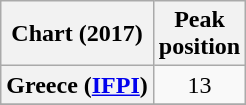<table class="wikitable sortable plainrowheaders" style="text-align:center">
<tr>
<th scope="col">Chart (2017)</th>
<th scope="col">Peak<br>position</th>
</tr>
<tr>
<th scope="row">Greece (<a href='#'>IFPI</a>)</th>
<td>13</td>
</tr>
<tr>
</tr>
</table>
